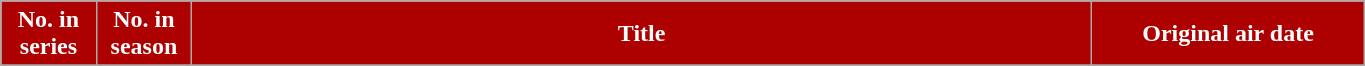<table class="wikitable plainrowheaders" style="width:72%;">
<tr>
<th scope="col" style="background-color: #AD0000; color: #FFFFFF;" width=7%>No. in<br>series</th>
<th scope="col" style="background-color: #AD0000; color: #FFFFFF;" width=7%>No. in<br>season</th>
<th scope="col" style="background-color: #AD0000; color: #FFFFFF;">Title</th>
<th scope="col" style="background-color: #AD0000; color: #FFFFFF;" width=20%>Original air date</th>
</tr>
<tr>
</tr>
</table>
